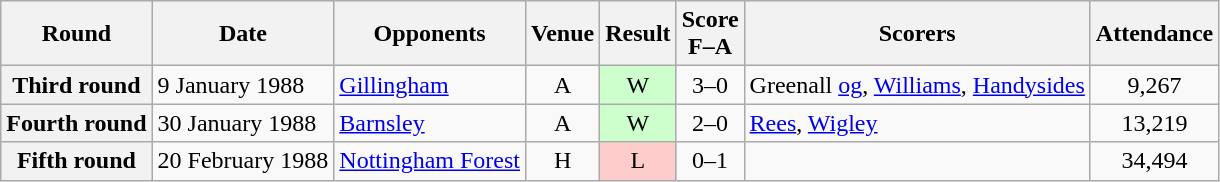<table class="wikitable plainrowheaders" style="text-align:center">
<tr>
<th scope="col">Round</th>
<th scope="col">Date</th>
<th scope="col">Opponents</th>
<th scope="col">Venue</th>
<th scope="col">Result</th>
<th scope="col">Score<br>F–A</th>
<th scope="col">Scorers</th>
<th scope="col">Attendance</th>
</tr>
<tr>
<th scope="row">Third round</th>
<td align="left">9 January 1988</td>
<td align="left"><a href='#'>Gillingham</a></td>
<td>A</td>
<td style="background:#cfc">W</td>
<td>3–0</td>
<td align="left">Greenall <a href='#'>og</a>, <a href='#'>Williams</a>, <a href='#'>Handysides</a></td>
<td>9,267</td>
</tr>
<tr>
<th scope="row">Fourth round</th>
<td align="left">30 January 1988</td>
<td align="left"><a href='#'>Barnsley</a></td>
<td>A</td>
<td style="background:#cfc">W</td>
<td>2–0</td>
<td align="left"><a href='#'>Rees</a>, <a href='#'>Wigley</a></td>
<td>13,219</td>
</tr>
<tr>
<th scope="row">Fifth round</th>
<td align="left">20 February 1988</td>
<td align="left"><a href='#'>Nottingham Forest</a></td>
<td>H</td>
<td style="background:#fcc">L</td>
<td>0–1</td>
<td></td>
<td>34,494</td>
</tr>
</table>
